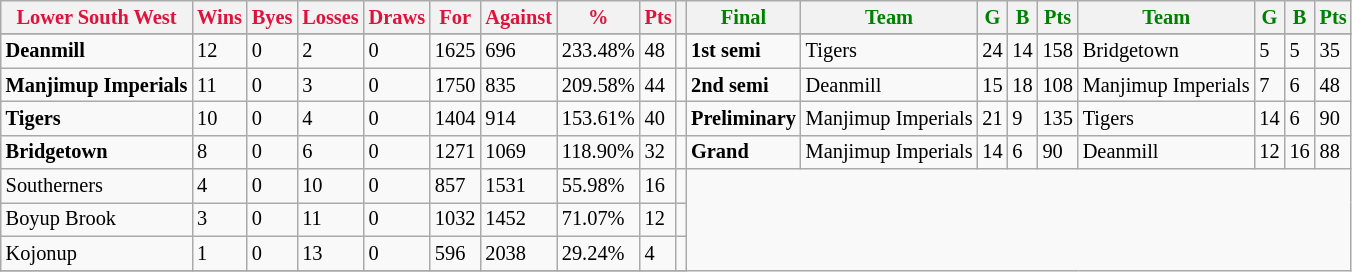<table style="font-size: 85%; text-align: left;" class="wikitable">
<tr>
<th style="color:crimson">Lower South West</th>
<th style="color:crimson">Wins</th>
<th style="color:crimson">Byes</th>
<th style="color:crimson">Losses</th>
<th style="color:crimson">Draws</th>
<th style="color:crimson">For</th>
<th style="color:crimson">Against</th>
<th style="color:crimson">%</th>
<th style="color:crimson">Pts</th>
<th></th>
<th style="color:green">Final</th>
<th style="color:green">Team</th>
<th style="color:green">G</th>
<th style="color:green">B</th>
<th style="color:green">Pts</th>
<th style="color:green">Team</th>
<th style="color:green">G</th>
<th style="color:green">B</th>
<th style="color:green">Pts</th>
</tr>
<tr>
</tr>
<tr>
</tr>
<tr>
<td><strong>	Deanmill	</strong></td>
<td>12</td>
<td>0</td>
<td>2</td>
<td>0</td>
<td>1625</td>
<td>696</td>
<td>233.48%</td>
<td>48</td>
<td></td>
<td><strong>1st semi</strong></td>
<td>Tigers</td>
<td>24</td>
<td>14</td>
<td>158</td>
<td>Bridgetown</td>
<td>5</td>
<td>5</td>
<td>35</td>
</tr>
<tr>
<td><strong>	Manjimup Imperials	</strong></td>
<td>11</td>
<td>0</td>
<td>3</td>
<td>0</td>
<td>1750</td>
<td>835</td>
<td>209.58%</td>
<td>44</td>
<td></td>
<td><strong>2nd semi</strong></td>
<td>Deanmill</td>
<td>15</td>
<td>18</td>
<td>108</td>
<td>Manjimup Imperials</td>
<td>7</td>
<td>6</td>
<td>48</td>
</tr>
<tr>
<td><strong>	Tigers 	</strong></td>
<td>10</td>
<td>0</td>
<td>4</td>
<td>0</td>
<td>1404</td>
<td>914</td>
<td>153.61%</td>
<td>40</td>
<td></td>
<td><strong>Preliminary</strong></td>
<td>Manjimup Imperials</td>
<td>21</td>
<td>9</td>
<td>135</td>
<td>Tigers</td>
<td>14</td>
<td>6</td>
<td>90</td>
</tr>
<tr>
<td><strong>	Bridgetown	</strong></td>
<td>8</td>
<td>0</td>
<td>6</td>
<td>0</td>
<td>1271</td>
<td>1069</td>
<td>118.90%</td>
<td>32</td>
<td></td>
<td><strong>Grand</strong></td>
<td>Manjimup Imperials</td>
<td>14</td>
<td>6</td>
<td>90</td>
<td>Deanmill</td>
<td>12</td>
<td>16</td>
<td>88</td>
</tr>
<tr>
<td>Southerners</td>
<td>4</td>
<td>0</td>
<td>10</td>
<td>0</td>
<td>857</td>
<td>1531</td>
<td>55.98%</td>
<td>16</td>
<td></td>
</tr>
<tr>
<td>Boyup Brook</td>
<td>3</td>
<td>0</td>
<td>11</td>
<td>0</td>
<td>1032</td>
<td>1452</td>
<td>71.07%</td>
<td>12</td>
<td></td>
</tr>
<tr>
<td>Kojonup</td>
<td>1</td>
<td>0</td>
<td>13</td>
<td>0</td>
<td>596</td>
<td>2038</td>
<td>29.24%</td>
<td>4</td>
<td></td>
</tr>
<tr>
</tr>
</table>
